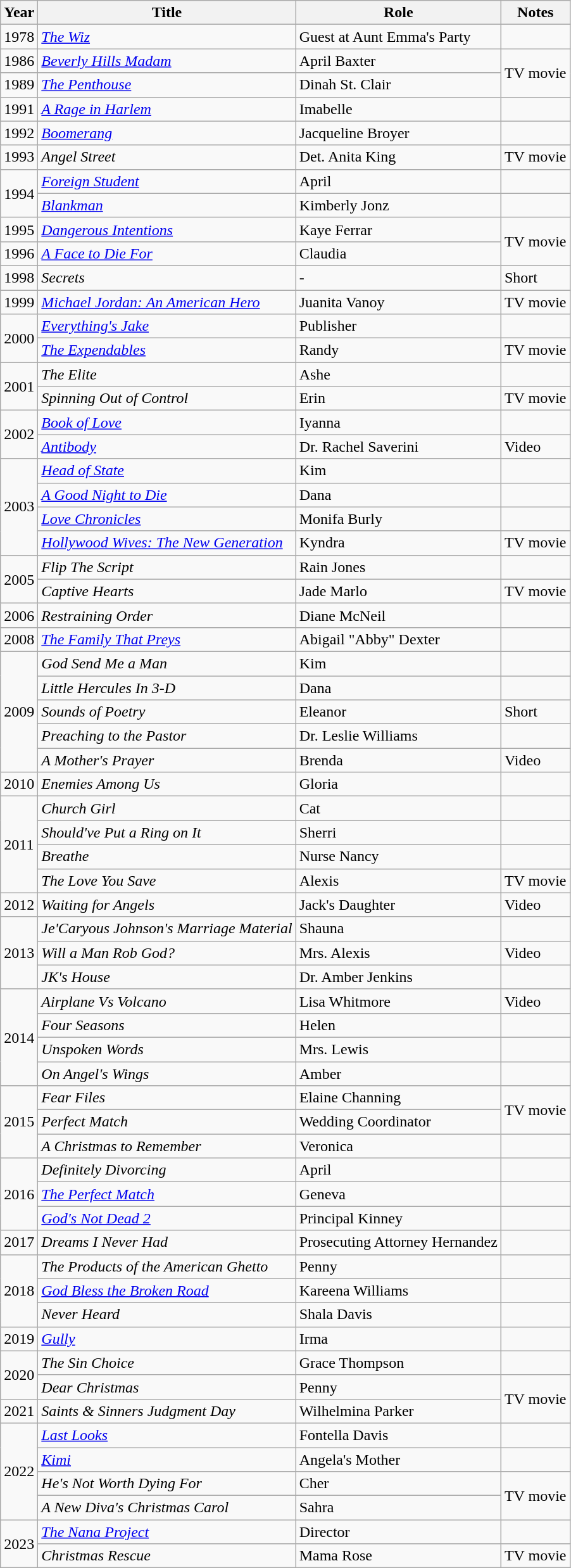<table class="wikitable sortable">
<tr>
<th>Year</th>
<th>Title</th>
<th>Role</th>
<th>Notes</th>
</tr>
<tr>
<td>1978</td>
<td><em><a href='#'>The Wiz</a></em></td>
<td>Guest at Aunt Emma's Party</td>
<td></td>
</tr>
<tr>
<td>1986</td>
<td><em><a href='#'>Beverly Hills Madam</a></em></td>
<td>April Baxter</td>
<td rowspan=2>TV movie</td>
</tr>
<tr>
<td>1989</td>
<td><em><a href='#'>The Penthouse</a></em></td>
<td>Dinah St. Clair</td>
</tr>
<tr>
<td>1991</td>
<td><em><a href='#'>A Rage in Harlem</a></em></td>
<td>Imabelle</td>
<td></td>
</tr>
<tr>
<td>1992</td>
<td><em><a href='#'>Boomerang</a></em></td>
<td>Jacqueline Broyer</td>
<td></td>
</tr>
<tr>
<td>1993</td>
<td><em>Angel Street</em></td>
<td>Det. Anita King</td>
<td>TV movie</td>
</tr>
<tr>
<td rowspan=2>1994</td>
<td><em><a href='#'>Foreign Student</a></em></td>
<td>April</td>
<td></td>
</tr>
<tr>
<td><em><a href='#'>Blankman</a></em></td>
<td>Kimberly Jonz</td>
<td></td>
</tr>
<tr>
<td>1995</td>
<td><em><a href='#'>Dangerous Intentions</a></em></td>
<td>Kaye Ferrar</td>
<td rowspan=2>TV movie</td>
</tr>
<tr>
<td>1996</td>
<td><em><a href='#'>A Face to Die For</a></em></td>
<td>Claudia</td>
</tr>
<tr>
<td>1998</td>
<td><em>Secrets</em></td>
<td>-</td>
<td>Short</td>
</tr>
<tr>
<td>1999</td>
<td><em><a href='#'>Michael Jordan: An American Hero</a></em></td>
<td>Juanita Vanoy</td>
<td>TV movie</td>
</tr>
<tr>
<td rowspan=2>2000</td>
<td><em><a href='#'>Everything's Jake</a></em></td>
<td>Publisher</td>
<td></td>
</tr>
<tr>
<td><em><a href='#'>The Expendables</a></em></td>
<td>Randy</td>
<td>TV movie</td>
</tr>
<tr>
<td rowspan=2>2001</td>
<td><em>The Elite</em></td>
<td>Ashe</td>
<td></td>
</tr>
<tr>
<td><em>Spinning Out of Control</em></td>
<td>Erin</td>
<td>TV movie</td>
</tr>
<tr>
<td rowspan=2>2002</td>
<td><em><a href='#'>Book of Love</a></em></td>
<td>Iyanna</td>
<td></td>
</tr>
<tr>
<td><em><a href='#'>Antibody</a></em></td>
<td>Dr. Rachel Saverini</td>
<td>Video</td>
</tr>
<tr>
<td rowspan=4>2003</td>
<td><em><a href='#'>Head of State</a></em></td>
<td>Kim</td>
<td></td>
</tr>
<tr>
<td><em><a href='#'>A Good Night to Die</a></em></td>
<td>Dana</td>
<td></td>
</tr>
<tr>
<td><em><a href='#'>Love Chronicles</a></em></td>
<td>Monifa Burly</td>
<td></td>
</tr>
<tr>
<td><em><a href='#'>Hollywood Wives: The New Generation</a></em></td>
<td>Kyndra</td>
<td>TV movie</td>
</tr>
<tr>
<td rowspan=2>2005</td>
<td><em>Flip The Script</em></td>
<td>Rain Jones</td>
<td></td>
</tr>
<tr>
<td><em>Captive Hearts</em></td>
<td>Jade Marlo</td>
<td>TV movie</td>
</tr>
<tr>
<td>2006</td>
<td><em>Restraining Order</em></td>
<td>Diane McNeil</td>
<td></td>
</tr>
<tr>
<td>2008</td>
<td><em><a href='#'>The Family That Preys</a></em></td>
<td>Abigail "Abby" Dexter</td>
<td></td>
</tr>
<tr>
<td rowspan=5>2009</td>
<td><em>God Send Me a Man</em></td>
<td>Kim</td>
<td></td>
</tr>
<tr>
<td><em>Little Hercules In 3-D</em></td>
<td>Dana</td>
<td></td>
</tr>
<tr>
<td><em>Sounds of Poetry</em></td>
<td>Eleanor</td>
<td>Short</td>
</tr>
<tr>
<td><em>Preaching to the Pastor</em></td>
<td>Dr. Leslie Williams</td>
<td></td>
</tr>
<tr>
<td><em>A Mother's Prayer</em></td>
<td>Brenda</td>
<td>Video</td>
</tr>
<tr>
<td>2010</td>
<td><em>Enemies Among Us</em></td>
<td>Gloria</td>
<td></td>
</tr>
<tr>
<td rowspan=4>2011</td>
<td><em>Church Girl</em></td>
<td>Cat</td>
<td></td>
</tr>
<tr>
<td><em>Should've Put a Ring on It</em></td>
<td>Sherri</td>
<td></td>
</tr>
<tr>
<td><em>Breathe</em></td>
<td>Nurse Nancy</td>
<td></td>
</tr>
<tr>
<td><em>The Love You Save</em></td>
<td>Alexis</td>
<td>TV movie</td>
</tr>
<tr>
<td>2012</td>
<td><em>Waiting for Angels</em></td>
<td>Jack's Daughter</td>
<td>Video</td>
</tr>
<tr>
<td rowspan=3>2013</td>
<td><em>Je'Caryous Johnson's Marriage Material</em></td>
<td>Shauna</td>
<td></td>
</tr>
<tr>
<td><em>Will a Man Rob God?</em></td>
<td>Mrs. Alexis</td>
<td>Video</td>
</tr>
<tr>
<td><em>JK's House</em></td>
<td>Dr. Amber Jenkins</td>
<td></td>
</tr>
<tr>
<td rowspan=4>2014</td>
<td><em>Airplane Vs Volcano</em></td>
<td>Lisa Whitmore</td>
<td>Video</td>
</tr>
<tr>
<td><em>Four Seasons</em></td>
<td>Helen</td>
<td></td>
</tr>
<tr>
<td><em>Unspoken Words</em></td>
<td>Mrs. Lewis</td>
<td></td>
</tr>
<tr>
<td><em>On Angel's Wings</em></td>
<td>Amber</td>
<td></td>
</tr>
<tr>
<td rowspan=3>2015</td>
<td><em>Fear Files</em></td>
<td>Elaine Channing</td>
<td rowspan=2>TV movie</td>
</tr>
<tr>
<td><em>Perfect Match</em></td>
<td>Wedding Coordinator</td>
</tr>
<tr>
<td><em>A Christmas to Remember</em></td>
<td>Veronica</td>
<td></td>
</tr>
<tr>
<td rowspan=3>2016</td>
<td><em>Definitely Divorcing</em></td>
<td>April</td>
<td></td>
</tr>
<tr>
<td><em><a href='#'>The Perfect Match</a></em></td>
<td>Geneva</td>
<td></td>
</tr>
<tr>
<td><em><a href='#'>God's Not Dead 2</a></em></td>
<td>Principal Kinney</td>
<td></td>
</tr>
<tr>
<td>2017</td>
<td><em>Dreams I Never Had</em></td>
<td>Prosecuting Attorney Hernandez</td>
<td></td>
</tr>
<tr>
<td rowspan=3>2018</td>
<td><em>The Products of the American Ghetto</em></td>
<td>Penny</td>
<td></td>
</tr>
<tr>
<td><em><a href='#'>God Bless the Broken Road</a></em></td>
<td>Kareena Williams</td>
<td></td>
</tr>
<tr>
<td><em>Never Heard</em></td>
<td>Shala Davis</td>
<td></td>
</tr>
<tr>
<td>2019</td>
<td><em><a href='#'>Gully</a></em></td>
<td>Irma</td>
<td></td>
</tr>
<tr>
<td rowspan=2>2020</td>
<td><em>The Sin Choice</em></td>
<td>Grace Thompson</td>
<td></td>
</tr>
<tr>
<td><em>Dear Christmas</em></td>
<td>Penny</td>
<td rowspan=2>TV movie</td>
</tr>
<tr>
<td>2021</td>
<td><em>Saints & Sinners Judgment Day</em></td>
<td>Wilhelmina Parker</td>
</tr>
<tr>
<td rowspan=4>2022</td>
<td><em><a href='#'>Last Looks</a></em></td>
<td>Fontella Davis</td>
<td></td>
</tr>
<tr>
<td><em><a href='#'>Kimi</a></em></td>
<td>Angela's Mother</td>
<td></td>
</tr>
<tr>
<td><em>He's Not Worth Dying For</em></td>
<td>Cher</td>
<td rowspan=2>TV movie</td>
</tr>
<tr>
<td><em>A New Diva's Christmas Carol</em></td>
<td>Sahra</td>
</tr>
<tr>
<td rowspan=2>2023</td>
<td><em><a href='#'>The Nana Project</a></em></td>
<td>Director</td>
<td></td>
</tr>
<tr>
<td><em>Christmas Rescue</em></td>
<td>Mama Rose</td>
<td>TV movie</td>
</tr>
</table>
